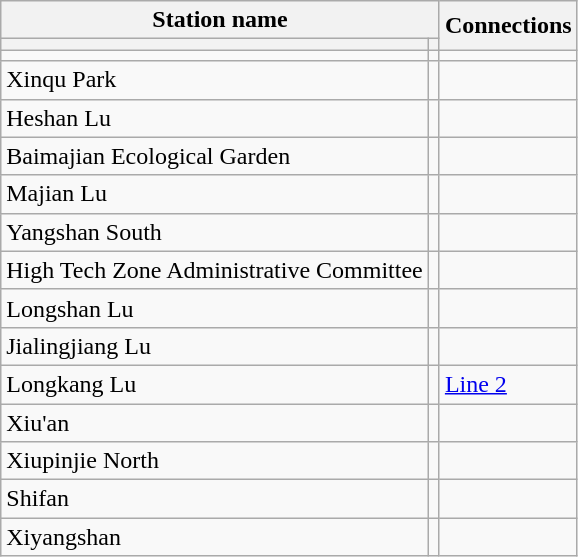<table class="wikitable">
<tr>
<th colspan="2">Station name</th>
<th rowspan="2">Connections</th>
</tr>
<tr>
<th></th>
<th></th>
</tr>
<tr>
<td></td>
<td></td>
<td>  </td>
</tr>
<tr>
<td>Xinqu Park</td>
<td></td>
<td></td>
</tr>
<tr>
<td>Heshan Lu</td>
<td></td>
<td></td>
</tr>
<tr>
<td>Baimajian Ecological Garden</td>
<td></td>
<td></td>
</tr>
<tr>
<td>Majian Lu</td>
<td></td>
<td></td>
</tr>
<tr>
<td>Yangshan South</td>
<td></td>
<td></td>
</tr>
<tr>
<td>High Tech Zone Administrative Committee</td>
<td></td>
<td></td>
</tr>
<tr>
<td>Longshan Lu</td>
<td></td>
<td></td>
</tr>
<tr>
<td>Jialingjiang Lu</td>
<td></td>
<td></td>
</tr>
<tr>
<td>Longkang Lu</td>
<td></td>
<td><a href='#'>Line 2</a></td>
</tr>
<tr>
<td>Xiu'an</td>
<td></td>
<td></td>
</tr>
<tr>
<td>Xiupinjie North</td>
<td></td>
<td></td>
</tr>
<tr>
<td>Shifan</td>
<td></td>
<td></td>
</tr>
<tr>
<td>Xiyangshan</td>
<td></td>
<td></td>
</tr>
</table>
